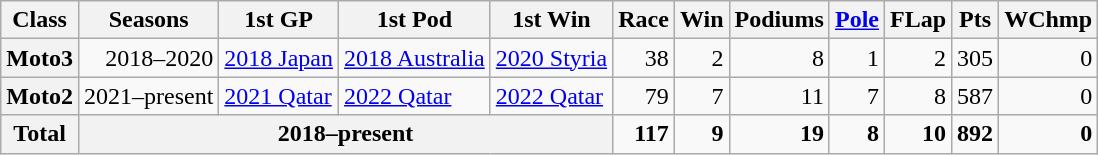<table class="wikitable" style="text-align:right;">
<tr>
<th>Class</th>
<th>Seasons</th>
<th>1st GP</th>
<th>1st Pod</th>
<th>1st Win</th>
<th>Race</th>
<th>Win</th>
<th>Podiums</th>
<th><a href='#'>Pole</a></th>
<th>FLap</th>
<th>Pts</th>
<th>WChmp</th>
</tr>
<tr>
<th>Moto3</th>
<td>2018–2020</td>
<td style="text-align:left;"><a href='#'>2018 Japan</a></td>
<td style="text-align:left;"><a href='#'>2018 Australia</a></td>
<td style="text-align:left;"><a href='#'>2020 Styria</a></td>
<td>38</td>
<td>2</td>
<td>8</td>
<td>1</td>
<td>2</td>
<td>305</td>
<td>0</td>
</tr>
<tr>
<th>Moto2</th>
<td>2021–present</td>
<td style="text-align:left;"><a href='#'>2021 Qatar</a></td>
<td style="text-align:left;"><a href='#'>2022 Qatar</a></td>
<td style="text-align:left;"><a href='#'>2022 Qatar</a></td>
<td>79</td>
<td>7</td>
<td>11</td>
<td>7</td>
<td>8</td>
<td>587</td>
<td>0</td>
</tr>
<tr>
<th>Total</th>
<th colspan="4">2018–present</th>
<td><strong>117</strong></td>
<td><strong>9</strong></td>
<td><strong>19</strong></td>
<td><strong>8</strong></td>
<td><strong>10</strong></td>
<td><strong>892</strong></td>
<td><strong>0</strong></td>
</tr>
</table>
